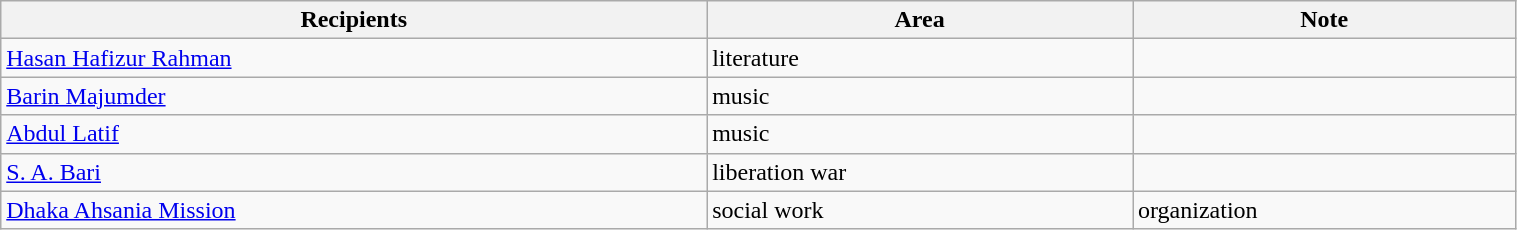<table class="wikitable" style="width:80%;">
<tr>
<th>Recipients</th>
<th>Area</th>
<th>Note</th>
</tr>
<tr>
<td><a href='#'>Hasan Hafizur Rahman</a></td>
<td>literature</td>
<td></td>
</tr>
<tr>
<td><a href='#'>Barin Majumder</a></td>
<td>music</td>
<td></td>
</tr>
<tr>
<td><a href='#'>Abdul Latif</a></td>
<td>music</td>
<td></td>
</tr>
<tr>
<td><a href='#'>S. A. Bari</a></td>
<td>liberation war</td>
<td></td>
</tr>
<tr>
<td><a href='#'>Dhaka Ahsania Mission</a></td>
<td>social work</td>
<td>organization</td>
</tr>
</table>
